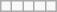<table class="wikitable letters">
<tr>
<td></td>
<td></td>
<td></td>
<td></td>
<td></td>
</tr>
</table>
